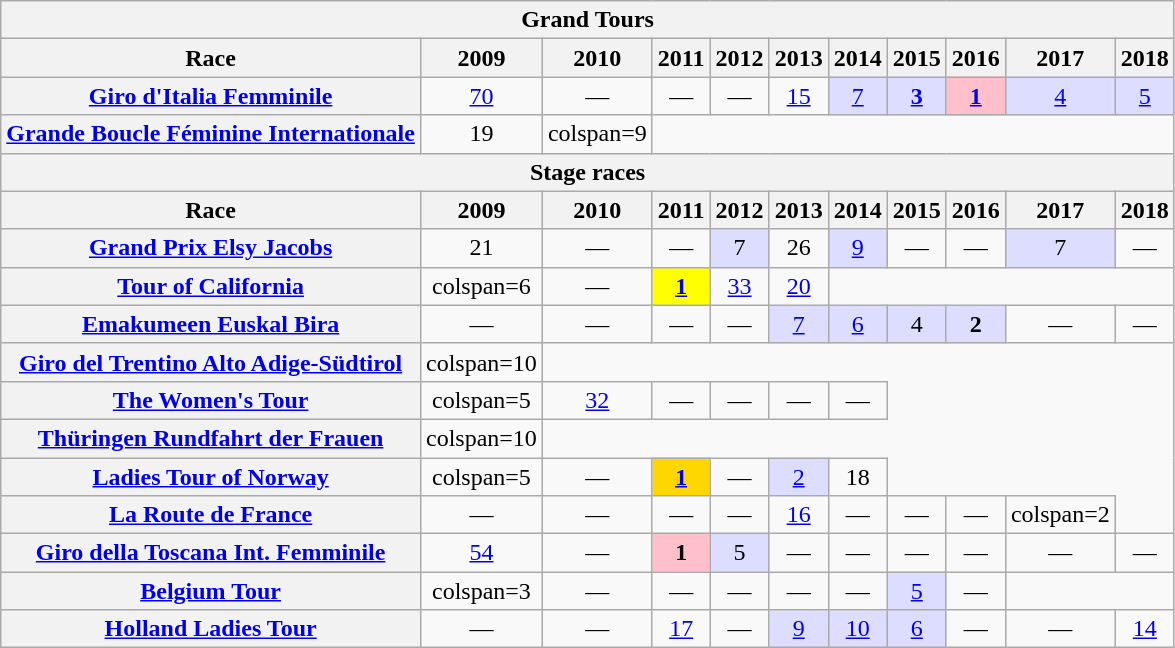<table class="wikitable plainrowheaders">
<tr>
<th colspan=11>Grand Tours</th>
</tr>
<tr>
<th scope="col">Race</th>
<th scope="col">2009</th>
<th scope="col">2010</th>
<th scope="col">2011</th>
<th scope="col">2012</th>
<th scope="col">2013</th>
<th scope="col">2014</th>
<th scope="col">2015</th>
<th scope="col">2016</th>
<th scope="col">2017</th>
<th scope="col">2018</th>
</tr>
<tr style="text-align:center;">
<th scope="row"><a href='#'>Giro d'Italia Femminile</a></th>
<td><a href='#'>70</a></td>
<td>—</td>
<td>—</td>
<td>—</td>
<td><a href='#'>15</a></td>
<td style="background:#ddf;"><a href='#'>7</a></td>
<td style="background:#ddf;"><strong><a href='#'>3</a></strong></td>
<td style="background:pink;"><strong><a href='#'>1</a></strong></td>
<td style="background:#ddf;"><a href='#'>4</a></td>
<td style="background:#ddf;"><a href='#'>5</a></td>
</tr>
<tr style="text-align:center;">
<th scope="row"><a href='#'>Grande Boucle Féminine Internationale</a></th>
<td>19</td>
<td>colspan=9 </td>
</tr>
<tr>
<th colspan=11>Stage races</th>
</tr>
<tr>
<th scope="col">Race</th>
<th scope="col">2009</th>
<th scope="col">2010</th>
<th scope="col">2011</th>
<th scope="col">2012</th>
<th scope="col">2013</th>
<th scope="col">2014</th>
<th scope="col">2015</th>
<th scope="col">2016</th>
<th scope="col">2017</th>
<th scope="col">2018</th>
</tr>
<tr style="text-align:center;">
<th scope="row"><a href='#'>Grand Prix Elsy Jacobs</a></th>
<td>21</td>
<td>—</td>
<td>—</td>
<td style="background:#ddf;">7</td>
<td>26</td>
<td style="background:#ddf;"><a href='#'>9</a></td>
<td>—</td>
<td>—</td>
<td style="background:#ddf;">7</td>
<td>—</td>
</tr>
<tr style="text-align:center;">
<th scope="row"><a href='#'>Tour of California</a></th>
<td>colspan=6 </td>
<td>—</td>
<td style="background:yellow;"><a href='#'><strong>1</strong></a></td>
<td><a href='#'>33</a></td>
<td><a href='#'>20</a></td>
</tr>
<tr style="text-align:center;">
<th scope="row"><a href='#'>Emakumeen Euskal Bira</a></th>
<td>—</td>
<td>—</td>
<td>—</td>
<td>—</td>
<td style="background:#ddf;"><a href='#'>7</a></td>
<td style="background:#ddf;"><a href='#'>6</a></td>
<td style="background:#ddf;">4</td>
<td style="background:#ddf;"><strong>2</strong></td>
<td>—</td>
<td>—</td>
</tr>
<tr style="text-align:center;">
<th scope="row"><a href='#'>Giro del Trentino Alto Adige-Südtirol</a></th>
<td>colspan=10 </td>
</tr>
<tr style="text-align:center;">
<th scope="row"><a href='#'>The Women's Tour</a></th>
<td>colspan=5 </td>
<td><a href='#'>32</a></td>
<td>—</td>
<td>—</td>
<td>—</td>
<td>—</td>
</tr>
<tr style="text-align:center;">
<th scope="row"><a href='#'>Thüringen Rundfahrt der Frauen</a></th>
<td>colspan=10 </td>
</tr>
<tr style="text-align:center;">
<th scope="row"><a href='#'>Ladies Tour of Norway</a></th>
<td>colspan=5 </td>
<td>—</td>
<td style="background:gold;"><a href='#'><strong>1</strong></a></td>
<td>—</td>
<td style="background:#ddf;"><a href='#'>2</a></td>
<td>18</td>
</tr>
<tr style="text-align:center;">
<th scope="row"><a href='#'>La Route de France</a></th>
<td>—</td>
<td>—</td>
<td>—</td>
<td>—</td>
<td><a href='#'>16</a></td>
<td>—</td>
<td>—</td>
<td>—</td>
<td>colspan=2 </td>
</tr>
<tr style="text-align:center;">
<th scope="row"><a href='#'>Giro della Toscana Int. Femminile</a></th>
<td><a href='#'>54</a></td>
<td>—</td>
<td style="background:pink;"><strong>1</strong></td>
<td style="background:#ddf;">5</td>
<td>—</td>
<td>—</td>
<td>—</td>
<td>—</td>
<td>—</td>
<td>—</td>
</tr>
<tr style="text-align:center;">
<th scope="row"><a href='#'>Belgium Tour</a></th>
<td>colspan=3 </td>
<td>—</td>
<td>—</td>
<td>—</td>
<td>—</td>
<td>—</td>
<td style="background:#ddf;"><a href='#'>5</a></td>
<td>—</td>
</tr>
<tr style="text-align:center;">
<th scope="row"><a href='#'>Holland Ladies Tour</a></th>
<td>—</td>
<td>—</td>
<td><a href='#'>17</a></td>
<td>—</td>
<td style="background:#ddf;"><a href='#'>9</a></td>
<td style="background:#ddf;"><a href='#'>10</a></td>
<td style="background:#ddf;"><a href='#'>6</a></td>
<td>—</td>
<td>—</td>
<td><a href='#'>14</a></td>
</tr>
</table>
